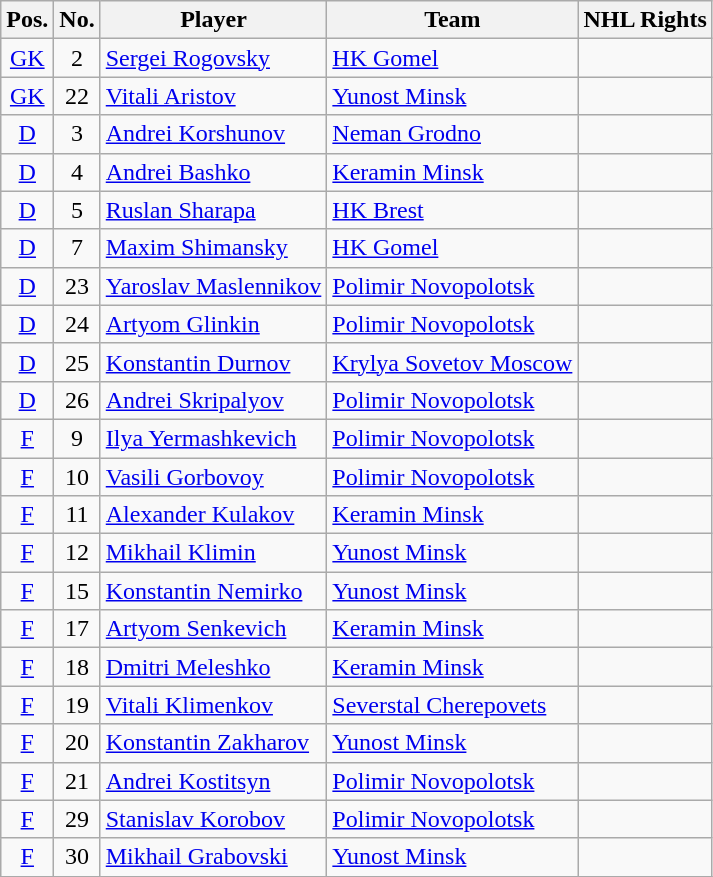<table class="wikitable sortable">
<tr>
<th>Pos.</th>
<th>No.</th>
<th>Player</th>
<th>Team</th>
<th>NHL Rights</th>
</tr>
<tr>
<td style="text-align:center;"><a href='#'>GK</a></td>
<td style="text-align:center;">2</td>
<td><a href='#'>Sergei Rogovsky</a></td>
<td> <a href='#'>HK Gomel</a></td>
<td></td>
</tr>
<tr>
<td style="text-align:center;"><a href='#'>GK</a></td>
<td style="text-align:center;">22</td>
<td><a href='#'>Vitali Aristov</a></td>
<td> <a href='#'>Yunost Minsk</a></td>
<td></td>
</tr>
<tr>
<td style="text-align:center;"><a href='#'>D</a></td>
<td style="text-align:center;">3</td>
<td><a href='#'>Andrei Korshunov</a></td>
<td> <a href='#'>Neman Grodno</a></td>
<td></td>
</tr>
<tr>
<td style="text-align:center;"><a href='#'>D</a></td>
<td style="text-align:center;">4</td>
<td><a href='#'>Andrei Bashko</a></td>
<td> <a href='#'>Keramin Minsk</a></td>
<td></td>
</tr>
<tr>
<td style="text-align:center;"><a href='#'>D</a></td>
<td style="text-align:center;">5</td>
<td><a href='#'>Ruslan Sharapa</a></td>
<td> <a href='#'>HK Brest</a></td>
<td></td>
</tr>
<tr>
<td style="text-align:center;"><a href='#'>D</a></td>
<td style="text-align:center;">7</td>
<td><a href='#'>Maxim Shimansky</a></td>
<td> <a href='#'>HK Gomel</a></td>
<td></td>
</tr>
<tr>
<td style="text-align:center;"><a href='#'>D</a></td>
<td style="text-align:center;">23</td>
<td><a href='#'>Yaroslav Maslennikov</a></td>
<td> <a href='#'>Polimir Novopolotsk</a></td>
<td></td>
</tr>
<tr>
<td style="text-align:center;"><a href='#'>D</a></td>
<td style="text-align:center;">24</td>
<td><a href='#'>Artyom Glinkin</a></td>
<td> <a href='#'>Polimir Novopolotsk</a></td>
<td></td>
</tr>
<tr>
<td style="text-align:center;"><a href='#'>D</a></td>
<td style="text-align:center;">25</td>
<td><a href='#'>Konstantin Durnov</a></td>
<td> <a href='#'>Krylya Sovetov Moscow</a></td>
<td></td>
</tr>
<tr>
<td style="text-align:center;"><a href='#'>D</a></td>
<td style="text-align:center;">26</td>
<td><a href='#'>Andrei Skripalyov</a></td>
<td> <a href='#'>Polimir Novopolotsk</a></td>
<td></td>
</tr>
<tr>
<td style="text-align:center;"><a href='#'>F</a></td>
<td style="text-align:center;">9</td>
<td><a href='#'>Ilya Yermashkevich</a></td>
<td> <a href='#'>Polimir Novopolotsk</a></td>
<td></td>
</tr>
<tr>
<td style="text-align:center;"><a href='#'>F</a></td>
<td style="text-align:center;">10</td>
<td><a href='#'>Vasili Gorbovoy</a></td>
<td> <a href='#'>Polimir Novopolotsk</a></td>
<td></td>
</tr>
<tr>
<td style="text-align:center;"><a href='#'>F</a></td>
<td style="text-align:center;">11</td>
<td><a href='#'>Alexander Kulakov</a></td>
<td> <a href='#'>Keramin Minsk</a></td>
<td></td>
</tr>
<tr>
<td style="text-align:center;"><a href='#'>F</a></td>
<td style="text-align:center;">12</td>
<td><a href='#'>Mikhail Klimin</a></td>
<td> <a href='#'>Yunost Minsk</a></td>
<td></td>
</tr>
<tr>
<td style="text-align:center;"><a href='#'>F</a></td>
<td style="text-align:center;">15</td>
<td><a href='#'>Konstantin Nemirko</a></td>
<td> <a href='#'>Yunost Minsk</a></td>
<td></td>
</tr>
<tr>
<td style="text-align:center;"><a href='#'>F</a></td>
<td style="text-align:center;">17</td>
<td><a href='#'>Artyom Senkevich</a></td>
<td> <a href='#'>Keramin Minsk</a></td>
<td></td>
</tr>
<tr>
<td style="text-align:center;"><a href='#'>F</a></td>
<td style="text-align:center;">18</td>
<td><a href='#'>Dmitri Meleshko</a></td>
<td> <a href='#'>Keramin Minsk</a></td>
<td></td>
</tr>
<tr>
<td style="text-align:center;"><a href='#'>F</a></td>
<td style="text-align:center;">19</td>
<td><a href='#'>Vitali Klimenkov</a></td>
<td> <a href='#'>Severstal Cherepovets</a></td>
<td></td>
</tr>
<tr>
<td style="text-align:center;"><a href='#'>F</a></td>
<td style="text-align:center;">20</td>
<td><a href='#'>Konstantin Zakharov</a></td>
<td> <a href='#'>Yunost Minsk</a></td>
<td></td>
</tr>
<tr>
<td style="text-align:center;"><a href='#'>F</a></td>
<td style="text-align:center;">21</td>
<td><a href='#'>Andrei Kostitsyn</a></td>
<td> <a href='#'>Polimir Novopolotsk</a></td>
<td></td>
</tr>
<tr>
<td style="text-align:center;"><a href='#'>F</a></td>
<td style="text-align:center;">29</td>
<td><a href='#'>Stanislav Korobov</a></td>
<td> <a href='#'>Polimir Novopolotsk</a></td>
<td></td>
</tr>
<tr>
<td style="text-align:center;"><a href='#'>F</a></td>
<td style="text-align:center;">30</td>
<td><a href='#'>Mikhail Grabovski</a></td>
<td> <a href='#'>Yunost Minsk</a></td>
<td></td>
</tr>
<tr>
</tr>
</table>
